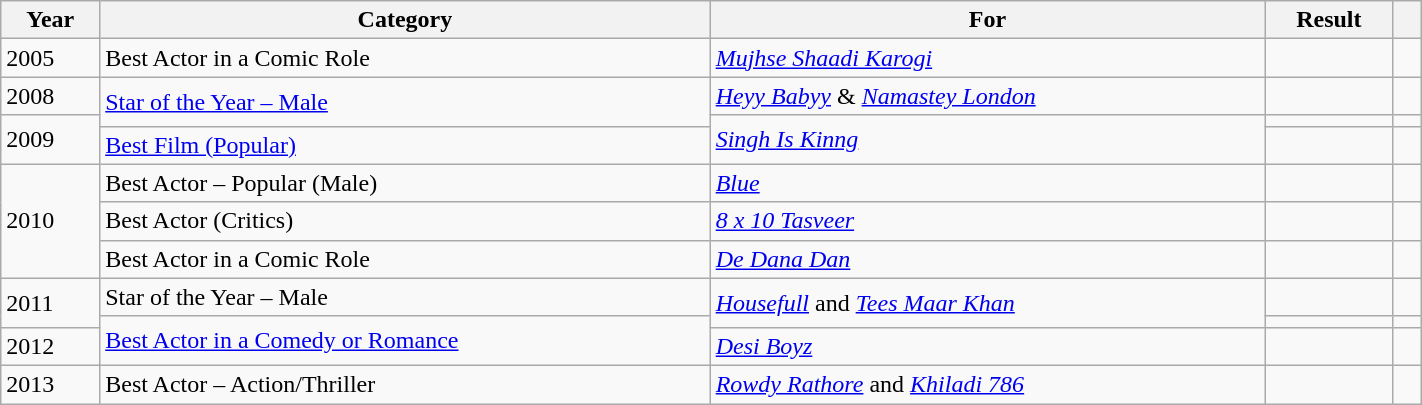<table class="wikitable sortable plainrowheaders" width=75%>
<tr>
<th scope=col>Year</th>
<th scope=col>Category</th>
<th scope=col>For</th>
<th scope=col>Result</th>
<th scope=col class="unsortable" width=2%></th>
</tr>
<tr>
<td>2005</td>
<td>Best Actor in a Comic Role</td>
<td><em><a href='#'>Mujhse Shaadi Karogi</a></em></td>
<td></td>
<td style="text-align:center;"></td>
</tr>
<tr>
<td>2008</td>
<td rowspan="2"><a href='#'>Star of the Year – Male</a></td>
<td><em><a href='#'>Heyy Babyy</a></em> & <em><a href='#'>Namastey London</a></em></td>
<td></td>
<td style="text-align:center;"></td>
</tr>
<tr>
<td rowspan="2">2009</td>
<td rowspan="2"><em><a href='#'>Singh Is Kinng</a></em></td>
<td></td>
<td style="text-align:center;"></td>
</tr>
<tr>
<td><a href='#'>Best Film (Popular)</a></td>
<td></td>
<td style="text-align:center;"></td>
</tr>
<tr>
<td rowspan="3">2010</td>
<td>Best Actor – Popular (Male)</td>
<td><em><a href='#'>Blue</a></em></td>
<td></td>
<td style="text-align:center;"></td>
</tr>
<tr>
<td>Best Actor (Critics)</td>
<td><em><a href='#'>8 x 10 Tasveer</a></em></td>
<td></td>
<td style="text-align:center;"></td>
</tr>
<tr>
<td>Best Actor in a Comic Role</td>
<td><em><a href='#'>De Dana Dan</a></em></td>
<td></td>
<td style="text-align:center;"></td>
</tr>
<tr>
<td rowspan="2">2011</td>
<td>Star of the Year – Male</td>
<td rowspan="2"><em><a href='#'>Housefull</a></em> and <em><a href='#'>Tees Maar Khan</a></em></td>
<td></td>
<td style="text-align:center;"></td>
</tr>
<tr>
<td rowspan="2"><a href='#'>Best Actor in a Comedy or Romance</a></td>
<td></td>
<td style="text-align:center;"></td>
</tr>
<tr>
<td>2012</td>
<td><em><a href='#'>Desi Boyz</a></em></td>
<td></td>
<td style="text-align:center;"></td>
</tr>
<tr>
<td>2013</td>
<td>Best Actor – Action/Thriller</td>
<td><em><a href='#'>Rowdy Rathore</a></em> and <em><a href='#'>Khiladi 786</a></em></td>
<td></td>
<td style="text-align:center;"></td>
</tr>
</table>
